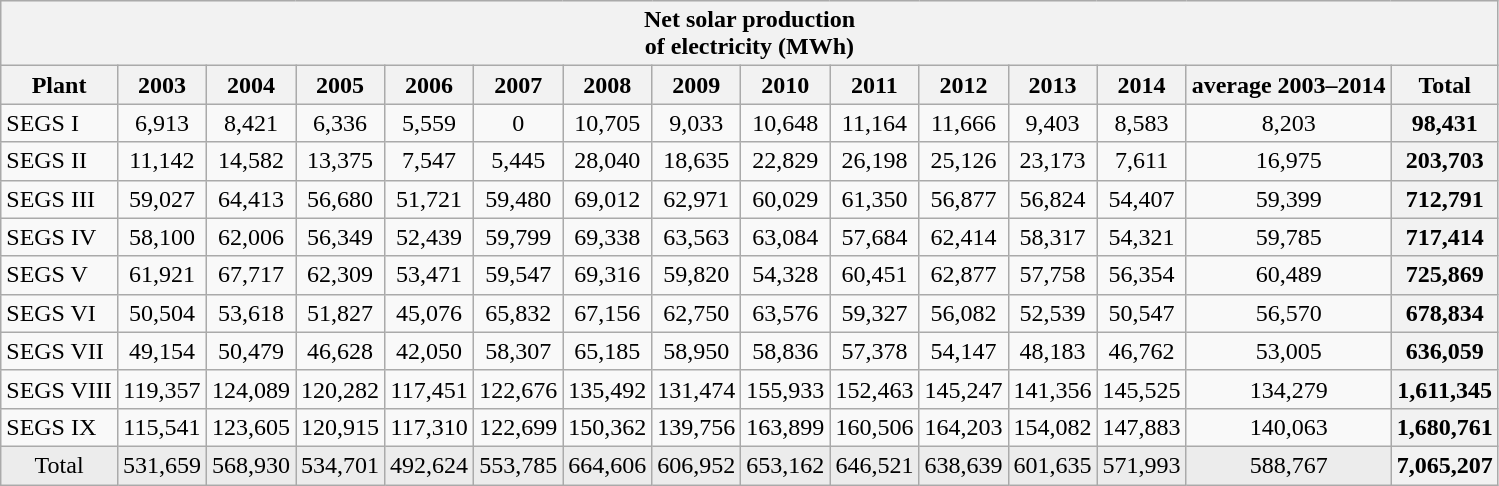<table class="wikitable sortable" style="text-align: center;">
<tr bgcolor="#ececec">
<th colspan="15">Net solar production <br>of electricity (MWh)</th>
</tr>
<tr bgcolor="#ececec">
<th>Plant</th>
<th>2003</th>
<th>2004</th>
<th>2005</th>
<th>2006</th>
<th>2007</th>
<th>2008</th>
<th>2009</th>
<th>2010</th>
<th>2011</th>
<th>2012</th>
<th>2013</th>
<th>2014</th>
<th>average 2003–2014</th>
<th>Total</th>
</tr>
<tr>
<td align="left">SEGS I</td>
<td>6,913</td>
<td>8,421</td>
<td>6,336</td>
<td>5,559</td>
<td>0</td>
<td>10,705</td>
<td>9,033</td>
<td>10,648</td>
<td>11,164</td>
<td>11,666</td>
<td>9,403</td>
<td>8,583</td>
<td>8,203</td>
<th>98,431</th>
</tr>
<tr>
<td align="left">SEGS II</td>
<td>11,142</td>
<td>14,582</td>
<td>13,375</td>
<td>7,547</td>
<td>5,445</td>
<td>28,040</td>
<td>18,635</td>
<td>22,829</td>
<td>26,198</td>
<td>25,126</td>
<td>23,173</td>
<td>7,611</td>
<td>16,975</td>
<th>203,703</th>
</tr>
<tr>
<td align="left">SEGS III</td>
<td>59,027</td>
<td>64,413</td>
<td>56,680</td>
<td>51,721</td>
<td>59,480</td>
<td>69,012</td>
<td>62,971</td>
<td>60,029</td>
<td>61,350</td>
<td>56,877</td>
<td>56,824</td>
<td>54,407</td>
<td>59,399</td>
<th>712,791</th>
</tr>
<tr>
<td align="left">SEGS IV</td>
<td>58,100</td>
<td>62,006</td>
<td>56,349</td>
<td>52,439</td>
<td>59,799</td>
<td>69,338</td>
<td>63,563</td>
<td>63,084</td>
<td>57,684</td>
<td>62,414</td>
<td>58,317</td>
<td>54,321</td>
<td>59,785</td>
<th>717,414</th>
</tr>
<tr>
<td align="left">SEGS V</td>
<td>61,921</td>
<td>67,717</td>
<td>62,309</td>
<td>53,471</td>
<td>59,547</td>
<td>69,316</td>
<td>59,820</td>
<td>54,328</td>
<td>60,451</td>
<td>62,877</td>
<td>57,758</td>
<td>56,354</td>
<td>60,489</td>
<th>725,869</th>
</tr>
<tr>
<td align="left">SEGS VI</td>
<td>50,504</td>
<td>53,618</td>
<td>51,827</td>
<td>45,076</td>
<td>65,832</td>
<td>67,156</td>
<td>62,750</td>
<td>63,576</td>
<td>59,327</td>
<td>56,082</td>
<td>52,539</td>
<td>50,547</td>
<td>56,570</td>
<th>678,834</th>
</tr>
<tr>
<td align="left">SEGS VII</td>
<td>49,154</td>
<td>50,479</td>
<td>46,628</td>
<td>42,050</td>
<td>58,307</td>
<td>65,185</td>
<td>58,950</td>
<td>58,836</td>
<td>57,378</td>
<td>54,147</td>
<td>48,183</td>
<td>46,762</td>
<td>53,005</td>
<th>636,059</th>
</tr>
<tr>
<td align="left">SEGS VIII</td>
<td>119,357</td>
<td>124,089</td>
<td>120,282</td>
<td>117,451</td>
<td>122,676</td>
<td>135,492</td>
<td>131,474</td>
<td>155,933</td>
<td>152,463</td>
<td>145,247</td>
<td>141,356</td>
<td>145,525</td>
<td>134,279</td>
<th>1,611,345</th>
</tr>
<tr>
<td align="left">SEGS IX</td>
<td>115,541</td>
<td>123,605</td>
<td>120,915</td>
<td>117,310</td>
<td>122,699</td>
<td>150,362</td>
<td>139,756</td>
<td>163,899</td>
<td>160,506</td>
<td>164,203</td>
<td>154,082</td>
<td>147,883</td>
<td>140,063</td>
<th>1,680,761</th>
</tr>
<tr bgcolor="#ececec">
<td>Total</td>
<td>531,659</td>
<td>568,930</td>
<td>534,701</td>
<td>492,624</td>
<td>553,785</td>
<td>664,606</td>
<td>606,952</td>
<td>653,162</td>
<td>646,521</td>
<td>638,639</td>
<td>601,635</td>
<td>571,993</td>
<td>588,767</td>
<th>7,065,207</th>
</tr>
</table>
